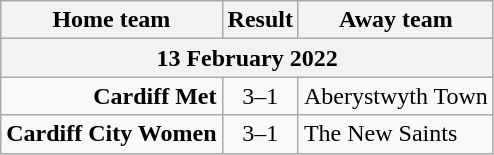<table class="wikitable">
<tr>
<th>Home team</th>
<th>Result</th>
<th>Away team</th>
</tr>
<tr>
<th colspan = 3>13 February 2022</th>
</tr>
<tr>
<td style="text-align:right;"><strong>Cardiff Met</strong></td>
<td style="text-align:center;">3–1</td>
<td>Aberystwyth Town</td>
</tr>
<tr>
<td style="text-align:right;"><strong>Cardiff City Women</strong></td>
<td style="text-align:center;">3–1</td>
<td>The New Saints</td>
</tr>
</table>
